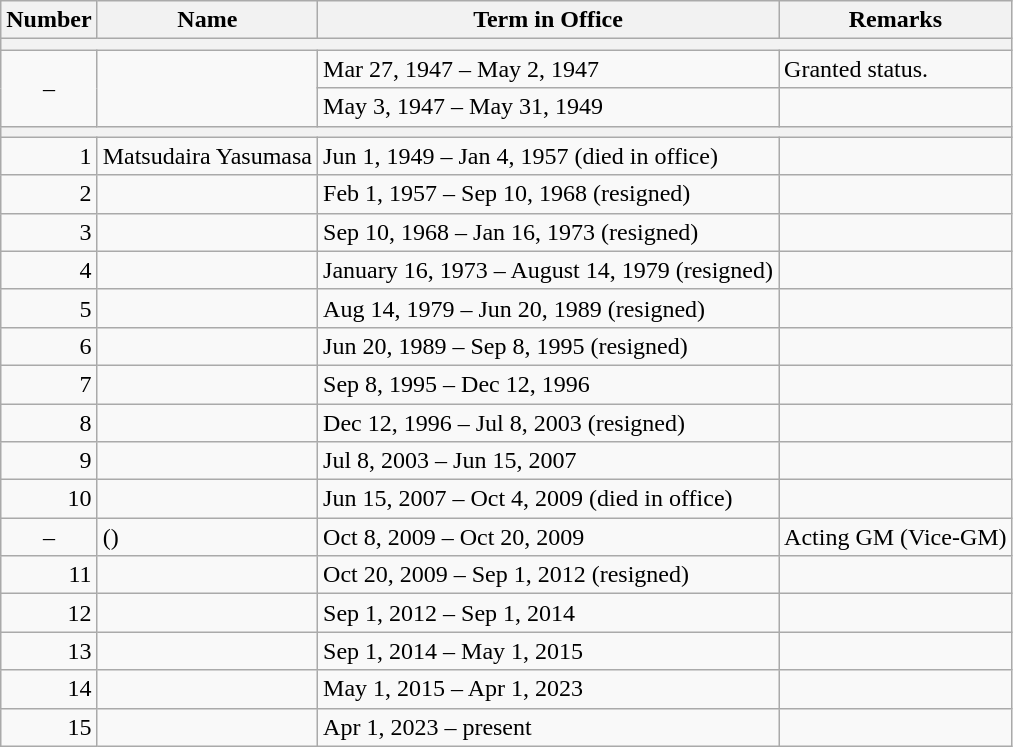<table class="wikitable">
<tr>
<th>Number</th>
<th>Name</th>
<th>Term in Office</th>
<th>Remarks</th>
</tr>
<tr>
<th colspan="4"></th>
</tr>
<tr>
<td rowspan="2" align="center">–</td>
<td rowspan="2"></td>
<td>Mar 27, 1947 – May 2, 1947</td>
<td>Granted  status.</td>
</tr>
<tr>
<td>May 3, 1947 – May 31, 1949</td>
<td></td>
</tr>
<tr>
<th colspan="4"></th>
</tr>
<tr>
<td align="right">1</td>
<td>Matsudaira Yasumasa</td>
<td>Jun 1, 1949 – Jan 4, 1957 (died in office)</td>
<td></td>
</tr>
<tr>
<td align="right">2</td>
<td></td>
<td>Feb 1, 1957  – Sep 10, 1968 (resigned)</td>
<td></td>
</tr>
<tr>
<td align="right">3</td>
<td></td>
<td>Sep 10, 1968  – Jan 16, 1973 (resigned)</td>
<td></td>
</tr>
<tr>
<td align="right">4</td>
<td></td>
<td>January 16, 1973 – August 14, 1979 (resigned)</td>
<td></td>
</tr>
<tr>
<td align="right">5</td>
<td></td>
<td>Aug 14, 1979 – Jun 20, 1989 (resigned)</td>
<td></td>
</tr>
<tr>
<td align="right">6</td>
<td></td>
<td>Jun 20, 1989 – Sep 8, 1995 (resigned)</td>
<td></td>
</tr>
<tr>
<td align="right">7</td>
<td></td>
<td>Sep 8, 1995 – Dec 12, 1996</td>
<td></td>
</tr>
<tr>
<td align="right">8</td>
<td></td>
<td>Dec 12, 1996 – Jul 8, 2003 (resigned)</td>
<td></td>
</tr>
<tr>
<td align="right">9</td>
<td></td>
<td>Jul 8, 2003 – Jun 15, 2007</td>
<td></td>
</tr>
<tr>
<td align="right">10</td>
<td></td>
<td>Jun 15, 2007 – Oct 4, 2009 (died in office)</td>
<td></td>
</tr>
<tr>
<td align="center">–</td>
<td>()</td>
<td>Oct 8, 2009 – Oct 20, 2009</td>
<td>Acting GM (Vice-GM)</td>
</tr>
<tr>
<td align="right">11</td>
<td></td>
<td>Oct 20, 2009 – Sep 1, 2012 (resigned)</td>
<td></td>
</tr>
<tr>
<td align="right">12</td>
<td></td>
<td>Sep 1, 2012 – Sep 1, 2014</td>
<td></td>
</tr>
<tr>
<td align="right">13</td>
<td></td>
<td>Sep 1, 2014 – May 1, 2015</td>
<td></td>
</tr>
<tr>
<td align="right">14</td>
<td></td>
<td>May 1, 2015 – Apr 1, 2023</td>
<td></td>
</tr>
<tr>
<td align="right">15</td>
<td></td>
<td>Apr 1, 2023 – present</td>
<td></td>
</tr>
</table>
